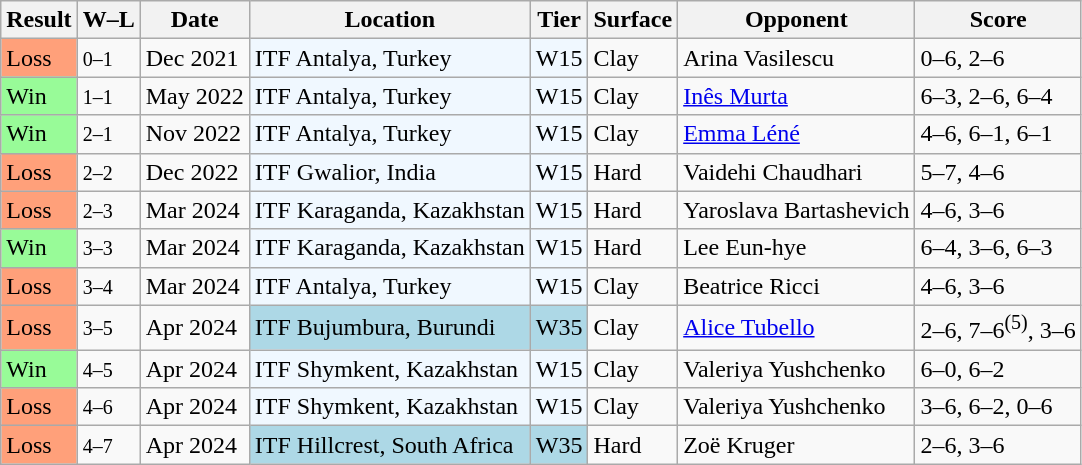<table class="sortable wikitable">
<tr>
<th>Result</th>
<th class="unsortable">W–L</th>
<th>Date</th>
<th>Location</th>
<th>Tier</th>
<th>Surface</th>
<th>Opponent</th>
<th class="unsortable">Score</th>
</tr>
<tr>
<td style="background:#ffa07a;">Loss</td>
<td><small>0–1</small></td>
<td>Dec 2021</td>
<td style="background:#f0f8ff;">ITF Antalya, Turkey</td>
<td style="background:#f0f8ff;">W15</td>
<td>Clay</td>
<td> Arina Vasilescu</td>
<td>0–6, 2–6</td>
</tr>
<tr>
<td bgcolor="98FB98">Win</td>
<td><small>1–1</small></td>
<td>May 2022</td>
<td style="background:#f0f8ff;">ITF Antalya, Turkey</td>
<td style="background:#f0f8ff;">W15</td>
<td>Clay</td>
<td> <a href='#'>Inês Murta</a></td>
<td>6–3, 2–6, 6–4</td>
</tr>
<tr>
<td bgcolor="98FB98">Win</td>
<td><small>2–1</small></td>
<td>Nov 2022</td>
<td style="background:#f0f8ff;">ITF Antalya, Turkey</td>
<td style="background:#f0f8ff;">W15</td>
<td>Clay</td>
<td> <a href='#'>Emma Léné</a></td>
<td>4–6, 6–1, 6–1</td>
</tr>
<tr>
<td style="background:#ffa07a;">Loss</td>
<td><small>2–2</small></td>
<td>Dec 2022</td>
<td style="background:#f0f8ff;">ITF Gwalior, India</td>
<td style="background:#f0f8ff;">W15</td>
<td>Hard</td>
<td> Vaidehi Chaudhari</td>
<td>5–7, 4–6</td>
</tr>
<tr>
<td style="background:#ffa07a;">Loss</td>
<td><small>2–3</small></td>
<td>Mar 2024</td>
<td style="background:#f0f8ff;">ITF Karaganda, Kazakhstan</td>
<td style="background:#f0f8ff;">W15</td>
<td>Hard</td>
<td> Yaroslava Bartashevich</td>
<td>4–6, 3–6</td>
</tr>
<tr>
<td bgcolor="98FB98">Win</td>
<td><small>3–3</small></td>
<td>Mar 2024</td>
<td style="background:#f0f8ff;">ITF Karaganda, Kazakhstan</td>
<td style="background:#f0f8ff;">W15</td>
<td>Hard</td>
<td> Lee Eun-hye</td>
<td>6–4, 3–6, 6–3</td>
</tr>
<tr>
<td style="background:#ffa07a;">Loss</td>
<td><small>3–4</small></td>
<td>Mar 2024</td>
<td style="background:#f0f8ff;">ITF Antalya, Turkey</td>
<td style="background:#f0f8ff;">W15</td>
<td>Clay</td>
<td> Beatrice Ricci</td>
<td>4–6, 3–6</td>
</tr>
<tr>
<td style="background:#ffa07a;">Loss</td>
<td><small>3–5</small></td>
<td>Apr 2024</td>
<td style="background:lightblue;">ITF Bujumbura, Burundi</td>
<td style="background:lightblue;">W35</td>
<td>Clay</td>
<td> <a href='#'>Alice Tubello</a></td>
<td>2–6, 7–6<sup>(5)</sup>, 3–6</td>
</tr>
<tr>
<td bgcolor="98FB98">Win</td>
<td><small>4–5</small></td>
<td>Apr 2024</td>
<td style="background:#f0f8ff;">ITF Shymkent, Kazakhstan</td>
<td style="background:#f0f8ff;">W15</td>
<td>Clay</td>
<td> Valeriya Yushchenko</td>
<td>6–0, 6–2</td>
</tr>
<tr>
<td style="background:#ffa07a;">Loss</td>
<td><small>4–6</small></td>
<td>Apr 2024</td>
<td style="background:#f0f8ff;">ITF Shymkent, Kazakhstan</td>
<td style="background:#f0f8ff;">W15</td>
<td>Clay</td>
<td> Valeriya Yushchenko</td>
<td>3–6, 6–2, 0–6</td>
</tr>
<tr>
<td style="background:#ffa07a;">Loss</td>
<td><small>4–7</small></td>
<td>Apr 2024</td>
<td style="background:lightblue;">ITF Hillcrest, South Africa</td>
<td style="background:lightblue;">W35</td>
<td>Hard</td>
<td> Zoë Kruger</td>
<td>2–6, 3–6</td>
</tr>
</table>
